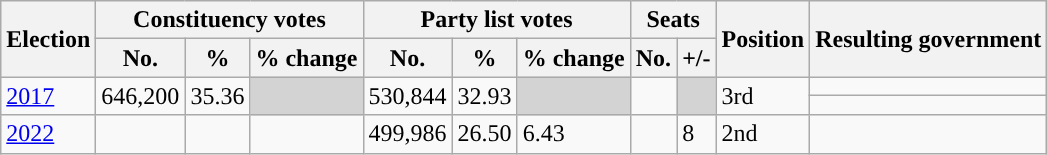<table class="wikitable">
<tr>
<th rowspan="2" style="background-color:">Election</th>
<th colspan="3" style="background-color:">Constituency votes</th>
<th colspan="3" style="background-color:">Party list votes</th>
<th colspan="2" style="background-color:">Seats</th>
<th rowspan="2" style="background-color:">Position</th>
<th rowspan="2" style="background-color:">Resulting government</th>
</tr>
<tr>
<th style="background-color:">No.</th>
<th style="background-color:">%</th>
<th style="background-color:">% change</th>
<th style="background-color:">No.</th>
<th style="background-color:">%</th>
<th style="background-color:">% change</th>
<th style="background-color:">No.</th>
<th style="background-color:">+/-</th>
</tr>
<tr>
<td rowspan="2"><a href='#'>2017</a></td>
<td rowspan="2">646,200</td>
<td rowspan="2">35.36</td>
<td rowspan="2" bgcolor="lightgrey"></td>
<td rowspan="2">530,844</td>
<td rowspan="2">32.93</td>
<td rowspan="2" bgcolor="lightgrey"></td>
<td rowspan="2"></td>
<td rowspan="2" bgcolor="lightgrey"></td>
<td rowspan="2">3rd</td>
<td></td>
</tr>
<tr>
<td></td>
</tr>
<tr>
<td><a href='#'>2022</a></td>
<td></td>
<td></td>
<td></td>
<td>499,986</td>
<td>26.50</td>
<td> 6.43</td>
<td></td>
<td> 8</td>
<td> 2nd</td>
<td></td>
</tr>
</table>
